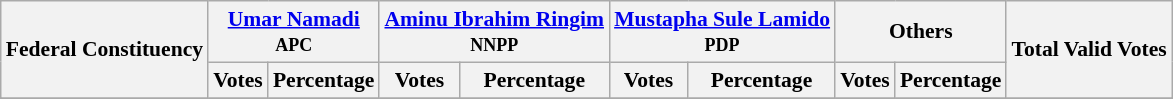<table class="wikitable sortable" style=" font-size: 90%">
<tr>
<th rowspan="2">Federal Constituency</th>
<th colspan="2"><a href='#'>Umar Namadi</a><br><small>APC</small></th>
<th colspan="2"><a href='#'>Aminu Ibrahim Ringim</a><br><small>NNPP</small></th>
<th colspan="2"><a href='#'>Mustapha Sule Lamido</a><br><small>PDP</small></th>
<th colspan="2">Others</th>
<th rowspan="2">Total Valid Votes</th>
</tr>
<tr>
<th>Votes</th>
<th>Percentage</th>
<th>Votes</th>
<th>Percentage</th>
<th>Votes</th>
<th>Percentage</th>
<th>Votes</th>
<th>Percentage</th>
</tr>
<tr>
</tr>
<tr>
</tr>
<tr>
</tr>
<tr>
</tr>
<tr>
</tr>
<tr>
</tr>
<tr>
</tr>
<tr>
</tr>
<tr>
</tr>
<tr>
</tr>
<tr>
</tr>
<tr>
</tr>
<tr>
</tr>
<tr>
</tr>
</table>
